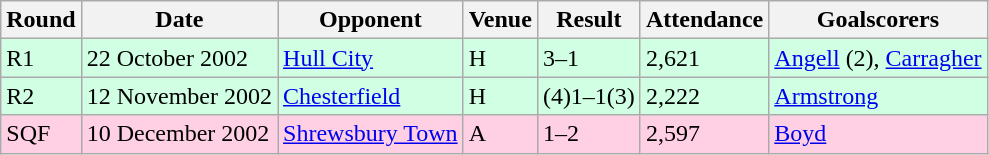<table class="wikitable">
<tr>
<th>Round</th>
<th>Date</th>
<th>Opponent</th>
<th>Venue</th>
<th>Result</th>
<th>Attendance</th>
<th>Goalscorers</th>
</tr>
<tr style="background-color: #d0ffe3;">
<td>R1</td>
<td>22 October 2002</td>
<td><a href='#'>Hull City</a></td>
<td>H</td>
<td>3–1</td>
<td>2,621</td>
<td><a href='#'>Angell</a> (2), <a href='#'>Carragher</a></td>
</tr>
<tr style="background-color: #d0ffe3;">
<td>R2</td>
<td>12 November 2002</td>
<td><a href='#'>Chesterfield</a></td>
<td>H</td>
<td>(4)1–1(3)</td>
<td>2,222</td>
<td><a href='#'>Armstrong</a></td>
</tr>
<tr style="background-color: #ffd0e3;">
<td>SQF</td>
<td>10 December 2002</td>
<td><a href='#'>Shrewsbury Town</a></td>
<td>A</td>
<td>1–2</td>
<td>2,597</td>
<td><a href='#'>Boyd</a></td>
</tr>
</table>
